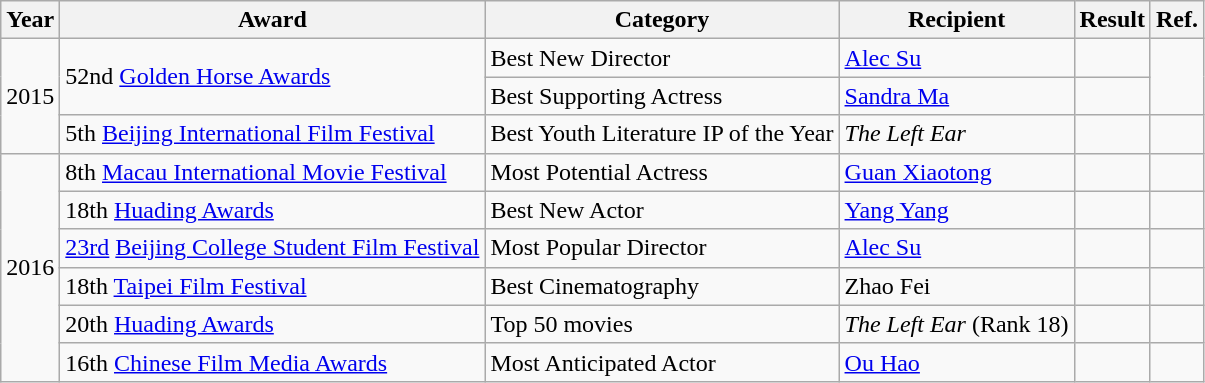<table class="wikitable">
<tr>
<th>Year</th>
<th>Award</th>
<th>Category</th>
<th>Recipient</th>
<th>Result</th>
<th>Ref.</th>
</tr>
<tr>
<td rowspan=3>2015</td>
<td rowspan=2>52nd <a href='#'>Golden Horse Awards</a></td>
<td>Best New Director</td>
<td><a href='#'>Alec Su</a></td>
<td></td>
<td rowspan=2></td>
</tr>
<tr>
<td>Best Supporting Actress</td>
<td><a href='#'>Sandra Ma</a></td>
<td></td>
</tr>
<tr>
<td>5th <a href='#'>Beijing International Film Festival</a></td>
<td>Best Youth Literature IP of the Year</td>
<td><em>The Left Ear</em></td>
<td></td>
<td></td>
</tr>
<tr>
<td rowspan=6>2016</td>
<td>8th <a href='#'>Macau International Movie Festival</a></td>
<td>Most Potential Actress</td>
<td><a href='#'>Guan Xiaotong</a></td>
<td></td>
<td></td>
</tr>
<tr>
<td>18th <a href='#'>Huading Awards</a></td>
<td>Best New Actor</td>
<td><a href='#'>Yang Yang</a></td>
<td></td>
<td></td>
</tr>
<tr>
<td><a href='#'>23rd</a> <a href='#'>Beijing College Student Film Festival</a></td>
<td>Most Popular Director</td>
<td><a href='#'>Alec Su</a></td>
<td></td>
<td></td>
</tr>
<tr>
<td>18th <a href='#'>Taipei Film Festival</a></td>
<td>Best Cinematography</td>
<td>Zhao Fei</td>
<td></td>
<td></td>
</tr>
<tr>
<td>20th <a href='#'>Huading Awards</a></td>
<td>Top 50 movies</td>
<td><em>The Left Ear</em> (Rank 18)</td>
<td></td>
<td></td>
</tr>
<tr>
<td>16th <a href='#'>Chinese Film Media Awards</a></td>
<td>Most Anticipated Actor</td>
<td><a href='#'>Ou Hao</a></td>
<td></td>
<td></td>
</tr>
</table>
